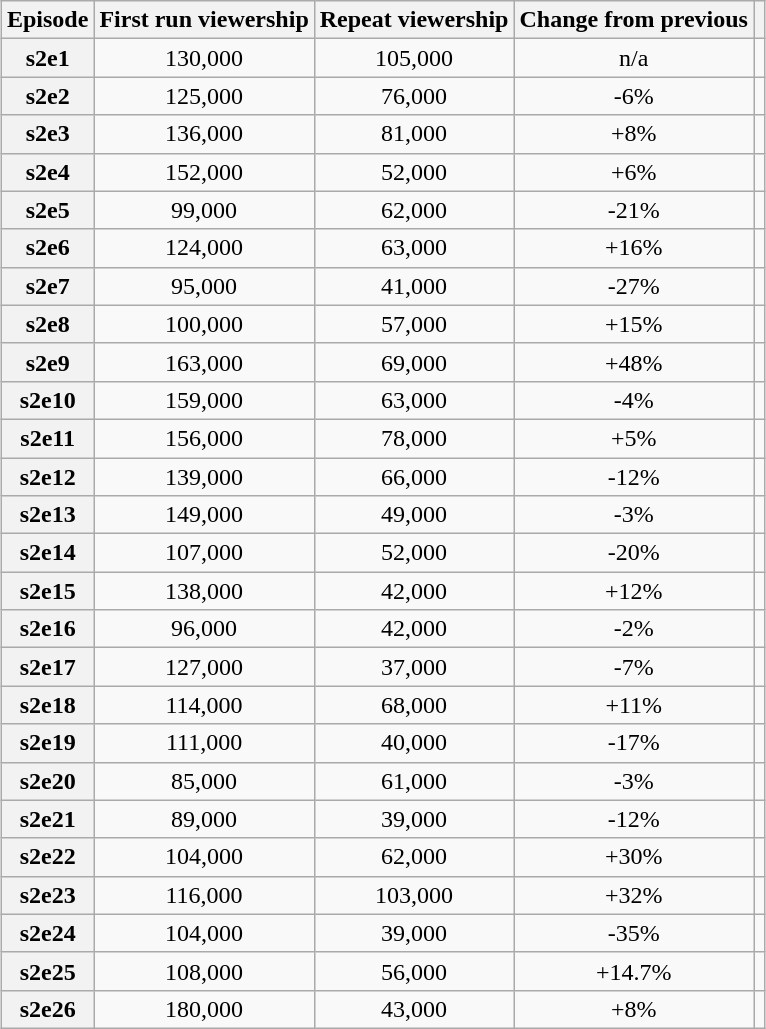<table class="wikitable sortable" style="text-align:center; margin: auto;">
<tr>
<th>Episode</th>
<th>First run viewership</th>
<th>Repeat viewership</th>
<th>Change from previous</th>
<th class="unsortable"></th>
</tr>
<tr>
<th>s2e1</th>
<td>130,000</td>
<td>105,000</td>
<td>n/a</td>
<td></td>
</tr>
<tr>
<th>s2e2</th>
<td>125,000</td>
<td>76,000</td>
<td>-6%</td>
<td></td>
</tr>
<tr>
<th>s2e3</th>
<td>136,000</td>
<td>81,000</td>
<td>+8%</td>
<td></td>
</tr>
<tr>
<th>s2e4</th>
<td>152,000</td>
<td>52,000</td>
<td>+6%</td>
<td></td>
</tr>
<tr>
<th>s2e5</th>
<td>99,000</td>
<td>62,000</td>
<td>-21%</td>
<td></td>
</tr>
<tr>
<th>s2e6</th>
<td>124,000</td>
<td>63,000</td>
<td>+16%</td>
<td></td>
</tr>
<tr>
<th>s2e7</th>
<td>95,000</td>
<td>41,000</td>
<td>-27%</td>
<td></td>
</tr>
<tr>
<th>s2e8</th>
<td>100,000</td>
<td>57,000</td>
<td>+15%</td>
<td></td>
</tr>
<tr>
<th>s2e9</th>
<td>163,000</td>
<td>69,000</td>
<td>+48%</td>
<td></td>
</tr>
<tr>
<th>s2e10</th>
<td>159,000</td>
<td>63,000</td>
<td>-4%</td>
<td></td>
</tr>
<tr>
<th>s2e11</th>
<td>156,000</td>
<td>78,000</td>
<td>+5%</td>
<td></td>
</tr>
<tr>
<th>s2e12</th>
<td>139,000</td>
<td>66,000</td>
<td>-12%</td>
<td></td>
</tr>
<tr>
<th>s2e13</th>
<td>149,000</td>
<td>49,000</td>
<td>-3%</td>
<td></td>
</tr>
<tr>
<th>s2e14</th>
<td>107,000</td>
<td>52,000</td>
<td>-20%</td>
<td></td>
</tr>
<tr>
<th>s2e15</th>
<td>138,000</td>
<td>42,000</td>
<td>+12%</td>
<td></td>
</tr>
<tr>
<th>s2e16</th>
<td>96,000</td>
<td>42,000</td>
<td>-2%</td>
<td></td>
</tr>
<tr>
<th>s2e17</th>
<td>127,000</td>
<td>37,000</td>
<td>-7%</td>
<td></td>
</tr>
<tr>
<th>s2e18</th>
<td>114,000</td>
<td>68,000</td>
<td>+11%</td>
<td></td>
</tr>
<tr>
<th>s2e19</th>
<td>111,000</td>
<td>40,000</td>
<td>-17%</td>
<td></td>
</tr>
<tr>
<th>s2e20</th>
<td>85,000</td>
<td>61,000</td>
<td>-3%</td>
<td></td>
</tr>
<tr>
<th>s2e21</th>
<td>89,000</td>
<td>39,000</td>
<td>-12%</td>
<td></td>
</tr>
<tr>
<th>s2e22</th>
<td>104,000</td>
<td>62,000</td>
<td>+30%</td>
<td></td>
</tr>
<tr>
<th>s2e23</th>
<td>116,000</td>
<td>103,000</td>
<td>+32%</td>
<td></td>
</tr>
<tr>
<th>s2e24</th>
<td>104,000</td>
<td>39,000</td>
<td>-35%</td>
<td></td>
</tr>
<tr>
<th>s2e25</th>
<td>108,000</td>
<td>56,000</td>
<td>+14.7%</td>
<td></td>
</tr>
<tr>
<th>s2e26</th>
<td>180,000</td>
<td>43,000</td>
<td>+8%</td>
<td></td>
</tr>
</table>
